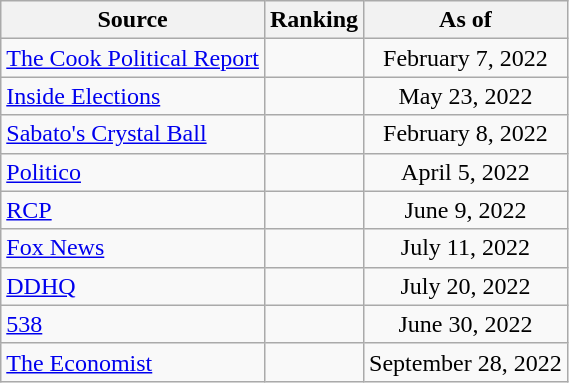<table class="wikitable" style="text-align:center">
<tr>
<th>Source</th>
<th>Ranking</th>
<th>As of</th>
</tr>
<tr>
<td align=left><a href='#'>The Cook Political Report</a></td>
<td></td>
<td>February 7, 2022</td>
</tr>
<tr>
<td align=left><a href='#'>Inside Elections</a></td>
<td></td>
<td>May 23, 2022</td>
</tr>
<tr>
<td align=left><a href='#'>Sabato's Crystal Ball</a></td>
<td></td>
<td>February 8, 2022</td>
</tr>
<tr>
<td align="left"><a href='#'>Politico</a></td>
<td></td>
<td>April 5, 2022</td>
</tr>
<tr>
<td align="left"><a href='#'>RCP</a></td>
<td></td>
<td>June 9, 2022</td>
</tr>
<tr>
<td align=left><a href='#'>Fox News</a></td>
<td></td>
<td>July 11, 2022</td>
</tr>
<tr>
<td align="left"><a href='#'>DDHQ</a></td>
<td></td>
<td>July 20, 2022</td>
</tr>
<tr>
<td align="left"><a href='#'>538</a></td>
<td></td>
<td>June 30, 2022</td>
</tr>
<tr>
<td align="left"><a href='#'>The Economist</a></td>
<td></td>
<td>September 28, 2022</td>
</tr>
</table>
